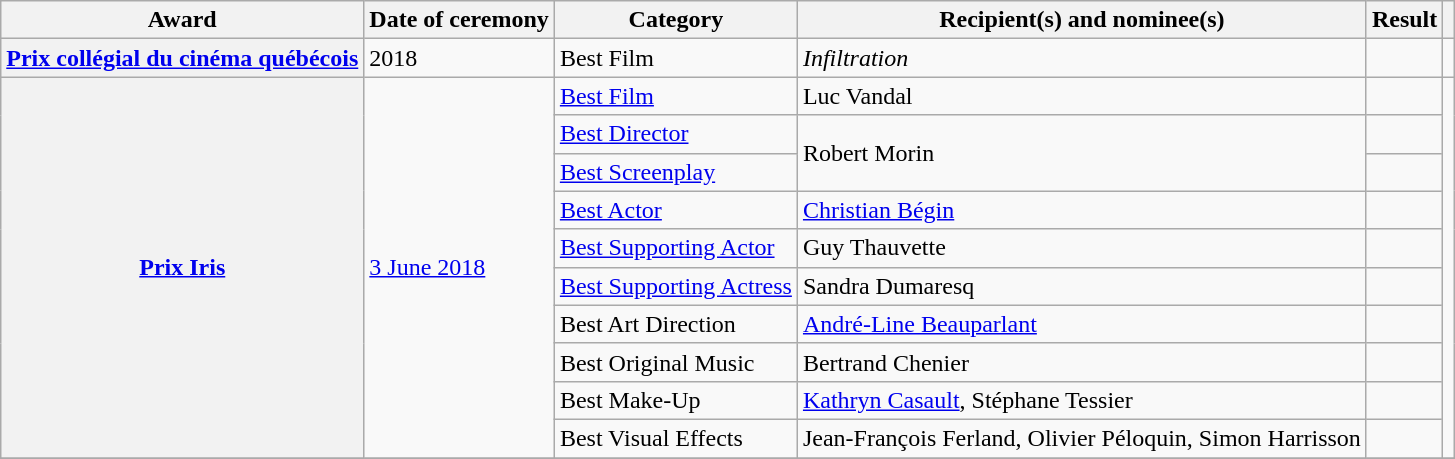<table class="wikitable plainrowheaders sortable">
<tr>
<th scope="col">Award</th>
<th scope="col">Date of ceremony</th>
<th scope="col">Category</th>
<th scope="col">Recipient(s) and nominee(s)</th>
<th scope="col">Result</th>
<th scope="col" class="unsortable"></th>
</tr>
<tr>
<th scope="row"><a href='#'>Prix collégial du cinéma québécois</a></th>
<td>2018</td>
<td>Best Film</td>
<td><em>Infiltration</em></td>
<td></td>
<td></td>
</tr>
<tr>
<th scope="row" rowspan=10><a href='#'>Prix Iris</a></th>
<td rowspan="10"><a href='#'>3 June 2018</a></td>
<td><a href='#'>Best Film</a></td>
<td>Luc Vandal</td>
<td></td>
<td rowspan="10"></td>
</tr>
<tr>
<td><a href='#'>Best Director</a></td>
<td rowspan="2">Robert Morin</td>
<td></td>
</tr>
<tr>
<td><a href='#'>Best Screenplay</a></td>
<td></td>
</tr>
<tr>
<td><a href='#'>Best Actor</a></td>
<td><a href='#'>Christian Bégin</a></td>
<td></td>
</tr>
<tr>
<td><a href='#'>Best Supporting Actor</a></td>
<td>Guy Thauvette</td>
<td></td>
</tr>
<tr>
<td><a href='#'>Best Supporting Actress</a></td>
<td>Sandra Dumaresq</td>
<td></td>
</tr>
<tr>
<td>Best Art Direction</td>
<td><a href='#'>André-Line Beauparlant</a></td>
<td></td>
</tr>
<tr>
<td>Best Original Music</td>
<td>Bertrand Chenier</td>
<td></td>
</tr>
<tr>
<td>Best Make-Up</td>
<td><a href='#'>Kathryn Casault</a>, Stéphane Tessier</td>
<td></td>
</tr>
<tr>
<td>Best Visual Effects</td>
<td>Jean-François Ferland, Olivier Péloquin, Simon Harrisson</td>
<td></td>
</tr>
<tr>
</tr>
</table>
